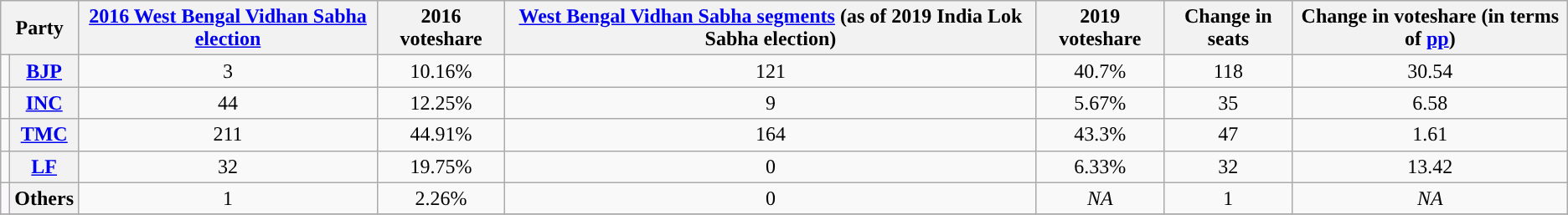<table class="wikitable" style="text-align:center">
<tr>
<th colspan=2>Party</th>
<th><a href='#'>2016 West Bengal Vidhan Sabha election</a></th>
<th>2016 voteshare</th>
<th><a href='#'>West Bengal Vidhan Sabha segments</a> (as of 2019 India Lok Sabha election)</th>
<th>2019 voteshare</th>
<th>Change in seats</th>
<th>Change in voteshare (in terms of <a href='#'>pp</a>)</th>
</tr>
<tr>
<td></td>
<th><a href='#'>BJP</a></th>
<td>3</td>
<td>10.16%</td>
<td>121</td>
<td>40.7%</td>
<td> 118</td>
<td> 30.54</td>
</tr>
<tr>
<td></td>
<th><a href='#'>INC</a></th>
<td>44</td>
<td>12.25%</td>
<td>9</td>
<td>5.67%</td>
<td> 35</td>
<td> 6.58</td>
</tr>
<tr>
<td></td>
<th><a href='#'>TMC</a></th>
<td>211</td>
<td>44.91%</td>
<td>164</td>
<td>43.3%</td>
<td> 47</td>
<td> 1.61</td>
</tr>
<tr>
<td></td>
<th><a href='#'>LF</a></th>
<td>32</td>
<td>19.75%</td>
<td>0</td>
<td>6.33%</td>
<td> 32</td>
<td> 13.42</td>
</tr>
<tr>
<td bgcolor=#FAF8FA></td>
<th>Others</th>
<td>1</td>
<td>2.26%</td>
<td>0</td>
<td><em>NA</em></td>
<td> 1</td>
<td><em>NA</em></td>
</tr>
<tr>
</tr>
</table>
